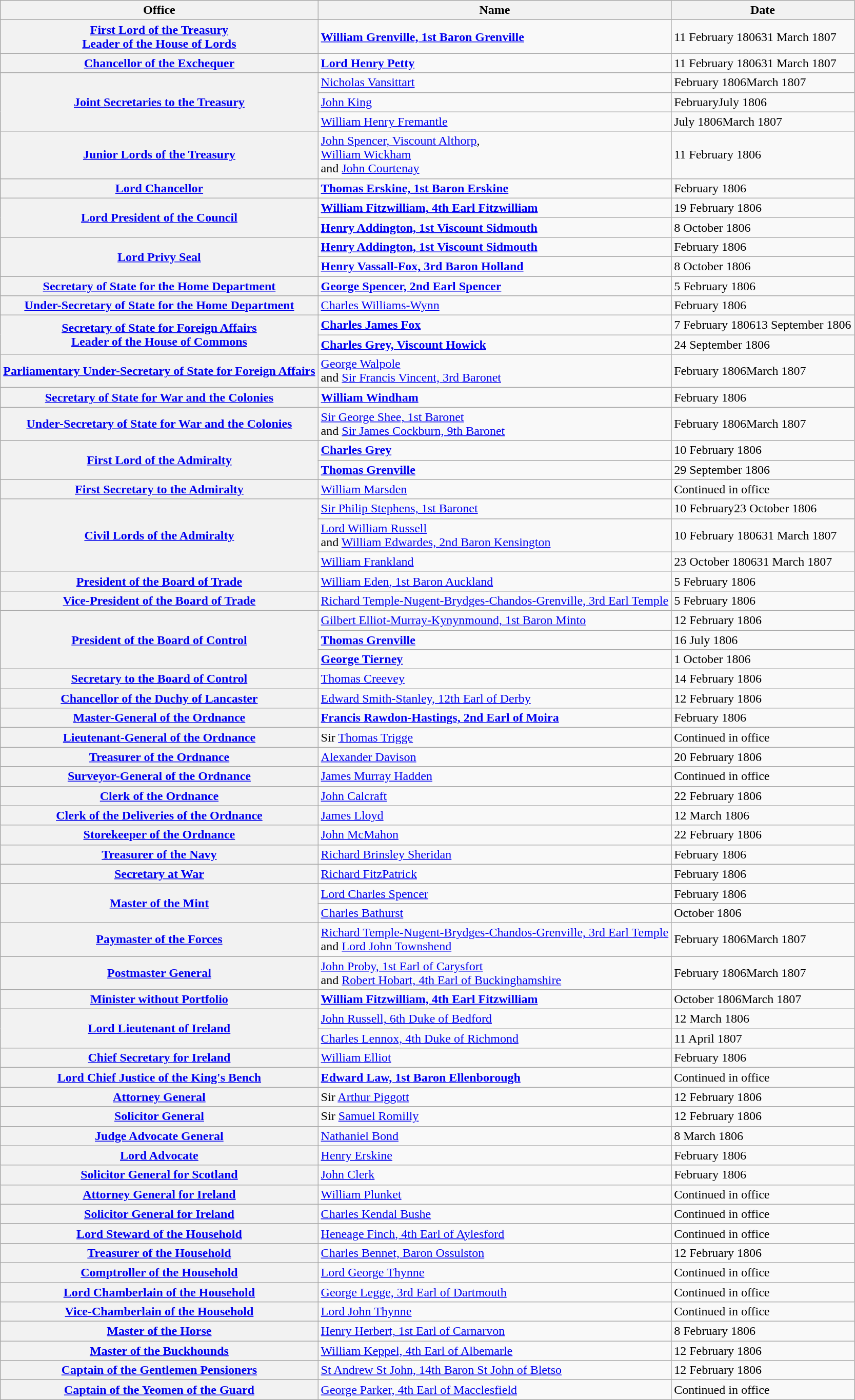<table class="wikitable plainrowheaders">
<tr>
<th>Office</th>
<th>Name</th>
<th>Date</th>
</tr>
<tr>
<th scope=row><a href='#'>First Lord of the Treasury</a><br><a href='#'>Leader of the House of Lords</a></th>
<td><strong><a href='#'>William Grenville, 1st Baron Grenville</a></strong></td>
<td>11 February 180631 March 1807</td>
</tr>
<tr>
<th scope=row><a href='#'>Chancellor of the Exchequer</a></th>
<td><strong><a href='#'>Lord Henry Petty</a></strong></td>
<td>11 February 180631 March 1807</td>
</tr>
<tr>
<th scope=row rowspan=3><a href='#'>Joint Secretaries to the Treasury</a></th>
<td><a href='#'>Nicholas Vansittart</a></td>
<td>February 1806March 1807</td>
</tr>
<tr>
<td><a href='#'>John King</a></td>
<td>FebruaryJuly 1806</td>
</tr>
<tr>
<td><a href='#'>William Henry Fremantle</a></td>
<td>July 1806March 1807</td>
</tr>
<tr>
<th scope=row><a href='#'>Junior Lords of the Treasury</a></th>
<td><a href='#'>John Spencer, Viscount Althorp</a>,<br><a href='#'>William Wickham</a><br>and <a href='#'>John Courtenay</a></td>
<td>11 February 1806</td>
</tr>
<tr>
<th scope=row><a href='#'>Lord Chancellor</a></th>
<td><strong><a href='#'>Thomas Erskine, 1st Baron Erskine</a></strong></td>
<td>February 1806</td>
</tr>
<tr>
<th scope=row rowspan=2><a href='#'>Lord President of the Council</a></th>
<td><strong><a href='#'>William Fitzwilliam, 4th Earl Fitzwilliam</a></strong></td>
<td>19 February 1806</td>
</tr>
<tr>
<td><strong><a href='#'>Henry Addington, 1st Viscount Sidmouth</a></strong></td>
<td>8 October 1806</td>
</tr>
<tr>
<th scope=row rowspan=2><a href='#'>Lord Privy Seal</a></th>
<td><strong><a href='#'>Henry Addington, 1st Viscount Sidmouth</a></strong></td>
<td>February 1806</td>
</tr>
<tr>
<td><strong><a href='#'>Henry Vassall-Fox, 3rd Baron Holland</a></strong></td>
<td>8 October 1806</td>
</tr>
<tr>
<th scope=row><a href='#'>Secretary of State for the Home Department</a></th>
<td><strong><a href='#'>George Spencer, 2nd Earl Spencer</a></strong></td>
<td>5 February 1806</td>
</tr>
<tr>
<th scope=row><a href='#'>Under-Secretary of State for the Home Department</a></th>
<td><a href='#'>Charles Williams-Wynn</a></td>
<td>February 1806</td>
</tr>
<tr>
<th scope=row rowspan=2><a href='#'>Secretary of State for Foreign Affairs</a><br><a href='#'>Leader of the House of Commons</a></th>
<td><strong><a href='#'>Charles James Fox</a></strong></td>
<td>7 February 180613 September 1806</td>
</tr>
<tr>
<td><strong><a href='#'>Charles Grey, Viscount Howick</a></strong></td>
<td>24 September 1806</td>
</tr>
<tr>
<th scope=row><a href='#'>Parliamentary Under-Secretary of State for Foreign Affairs</a></th>
<td><a href='#'>George Walpole</a><br>and <a href='#'>Sir Francis Vincent, 3rd Baronet</a></td>
<td>February 1806March 1807</td>
</tr>
<tr>
<th scope=row><a href='#'>Secretary of State for War and the Colonies</a></th>
<td><strong><a href='#'>William Windham</a></strong></td>
<td>February 1806</td>
</tr>
<tr>
<th scope=row><a href='#'>Under-Secretary of State for War and the Colonies</a></th>
<td><a href='#'>Sir George Shee, 1st Baronet</a><br>and <a href='#'>Sir James Cockburn, 9th Baronet</a></td>
<td>February 1806March 1807</td>
</tr>
<tr>
<th scope=row rowspan=2><a href='#'>First Lord of the Admiralty</a></th>
<td><strong><a href='#'>Charles Grey</a></strong></td>
<td>10 February 1806</td>
</tr>
<tr>
<td><strong><a href='#'>Thomas Grenville</a></strong></td>
<td>29 September 1806</td>
</tr>
<tr>
<th scope=row><a href='#'>First Secretary to the Admiralty</a></th>
<td><a href='#'>William Marsden</a></td>
<td>Continued in office</td>
</tr>
<tr>
<th scope=row rowspan=3><a href='#'>Civil Lords of the Admiralty</a></th>
<td><a href='#'>Sir Philip Stephens, 1st Baronet</a></td>
<td>10 February23 October 1806</td>
</tr>
<tr>
<td><a href='#'>Lord William Russell</a><br>and <a href='#'>William Edwardes, 2nd Baron Kensington</a></td>
<td>10 February 180631 March 1807</td>
</tr>
<tr>
<td><a href='#'>William Frankland</a></td>
<td>23 October 180631 March 1807</td>
</tr>
<tr>
<th scope=row><a href='#'>President of the Board of Trade</a></th>
<td><a href='#'>William Eden, 1st Baron Auckland</a></td>
<td>5 February 1806</td>
</tr>
<tr>
<th scope=row><a href='#'>Vice-President of the Board of Trade</a></th>
<td><a href='#'>Richard Temple-Nugent-Brydges-Chandos-Grenville, 3rd Earl Temple</a></td>
<td>5 February 1806</td>
</tr>
<tr>
<th scope=row rowspan=3><a href='#'>President of the Board of Control</a></th>
<td><a href='#'>Gilbert Elliot-Murray-Kynynmound, 1st Baron Minto</a></td>
<td>12 February 1806</td>
</tr>
<tr>
<td><strong><a href='#'>Thomas Grenville</a></strong></td>
<td>16 July 1806</td>
</tr>
<tr>
<td><strong><a href='#'>George Tierney</a></strong></td>
<td>1 October 1806</td>
</tr>
<tr>
<th scope=row><a href='#'>Secretary to the Board of Control</a></th>
<td><a href='#'>Thomas Creevey</a></td>
<td>14 February 1806</td>
</tr>
<tr>
<th scope=row><a href='#'>Chancellor of the Duchy of Lancaster</a></th>
<td><a href='#'>Edward Smith-Stanley, 12th Earl of Derby</a></td>
<td>12 February 1806</td>
</tr>
<tr>
<th scope=row><a href='#'>Master-General of the Ordnance</a></th>
<td><strong><a href='#'>Francis Rawdon-Hastings, 2nd Earl of Moira</a></strong></td>
<td>February 1806</td>
</tr>
<tr>
<th scope=row><a href='#'>Lieutenant-General of the Ordnance</a></th>
<td>Sir <a href='#'>Thomas Trigge</a></td>
<td>Continued in office</td>
</tr>
<tr>
<th scope=row><a href='#'>Treasurer of the Ordnance</a></th>
<td><a href='#'>Alexander Davison</a></td>
<td>20 February 1806</td>
</tr>
<tr>
<th scope=row><a href='#'>Surveyor-General of the Ordnance</a></th>
<td><a href='#'>James Murray Hadden</a></td>
<td>Continued in office</td>
</tr>
<tr>
<th scope=row><a href='#'>Clerk of the Ordnance</a></th>
<td><a href='#'>John Calcraft</a></td>
<td>22 February 1806</td>
</tr>
<tr>
<th scope=row><a href='#'>Clerk of the Deliveries of the Ordnance</a></th>
<td><a href='#'>James Lloyd</a></td>
<td>12 March 1806</td>
</tr>
<tr>
<th scope=row><a href='#'>Storekeeper of the Ordnance</a></th>
<td><a href='#'>John McMahon</a></td>
<td>22 February 1806</td>
</tr>
<tr>
<th scope=row><a href='#'>Treasurer of the Navy</a></th>
<td><a href='#'>Richard Brinsley Sheridan</a></td>
<td>February 1806</td>
</tr>
<tr>
<th scope=row><a href='#'>Secretary at War</a></th>
<td><a href='#'>Richard FitzPatrick</a></td>
<td>February 1806</td>
</tr>
<tr>
<th scope=row rowspan=2><a href='#'>Master of the Mint</a></th>
<td><a href='#'>Lord Charles Spencer</a></td>
<td>February 1806</td>
</tr>
<tr>
<td><a href='#'>Charles Bathurst</a></td>
<td>October 1806</td>
</tr>
<tr>
<th scope=row><a href='#'>Paymaster of the Forces</a></th>
<td><a href='#'>Richard Temple-Nugent-Brydges-Chandos-Grenville, 3rd Earl Temple</a><br>and <a href='#'>Lord John Townshend</a></td>
<td>February 1806March 1807</td>
</tr>
<tr>
<th scope=row><a href='#'>Postmaster General</a></th>
<td><a href='#'>John Proby, 1st Earl of Carysfort</a><br>and <a href='#'>Robert Hobart, 4th Earl of Buckinghamshire</a></td>
<td>February 1806March 1807</td>
</tr>
<tr>
<th scope=row><a href='#'>Minister without Portfolio</a></th>
<td><strong><a href='#'>William Fitzwilliam, 4th Earl Fitzwilliam</a></strong></td>
<td>October 1806March 1807</td>
</tr>
<tr>
<th scope=row rowspan=2><a href='#'>Lord Lieutenant of Ireland</a></th>
<td><a href='#'>John Russell, 6th Duke of Bedford</a></td>
<td>12 March 1806</td>
</tr>
<tr>
<td><a href='#'>Charles Lennox, 4th Duke of Richmond</a></td>
<td>11 April 1807</td>
</tr>
<tr>
<th scope=row><a href='#'>Chief Secretary for Ireland</a></th>
<td><a href='#'>William Elliot</a></td>
<td>February 1806</td>
</tr>
<tr>
<th scope=row><a href='#'>Lord Chief Justice of the King's Bench</a></th>
<td><strong><a href='#'>Edward Law, 1st Baron Ellenborough</a></strong></td>
<td>Continued in office</td>
</tr>
<tr>
<th scope=row><a href='#'>Attorney General</a></th>
<td>Sir <a href='#'>Arthur Piggott</a></td>
<td>12 February 1806</td>
</tr>
<tr>
<th scope=row><a href='#'>Solicitor General</a></th>
<td>Sir <a href='#'>Samuel Romilly</a></td>
<td>12 February 1806</td>
</tr>
<tr>
<th scope=row><a href='#'>Judge Advocate General</a></th>
<td><a href='#'>Nathaniel Bond</a></td>
<td>8 March 1806</td>
</tr>
<tr>
<th scope=row><a href='#'>Lord Advocate</a></th>
<td><a href='#'>Henry Erskine</a></td>
<td>February 1806</td>
</tr>
<tr>
<th scope=row><a href='#'>Solicitor General for Scotland</a></th>
<td><a href='#'>John Clerk</a></td>
<td>February 1806</td>
</tr>
<tr>
<th scope=row><a href='#'>Attorney General for Ireland</a></th>
<td><a href='#'>William Plunket</a></td>
<td>Continued in office</td>
</tr>
<tr>
<th scope=row><a href='#'>Solicitor General for Ireland</a></th>
<td><a href='#'>Charles Kendal Bushe</a></td>
<td>Continued in office</td>
</tr>
<tr>
<th scope=row><a href='#'>Lord Steward of the Household</a></th>
<td><a href='#'>Heneage Finch, 4th Earl of Aylesford</a></td>
<td>Continued in office</td>
</tr>
<tr>
<th scope=row><a href='#'>Treasurer of the Household</a></th>
<td><a href='#'>Charles Bennet, Baron Ossulston</a></td>
<td>12 February 1806</td>
</tr>
<tr>
<th scope=row><a href='#'>Comptroller of the Household</a></th>
<td><a href='#'>Lord George Thynne</a></td>
<td>Continued in office</td>
</tr>
<tr>
<th scope=row><a href='#'>Lord Chamberlain of the Household</a></th>
<td><a href='#'>George Legge, 3rd Earl of Dartmouth</a></td>
<td>Continued in office</td>
</tr>
<tr>
<th scope=row><a href='#'>Vice-Chamberlain of the Household</a></th>
<td><a href='#'>Lord John Thynne</a></td>
<td>Continued in office</td>
</tr>
<tr>
<th scope=row><a href='#'>Master of the Horse</a></th>
<td><a href='#'>Henry Herbert, 1st Earl of Carnarvon</a></td>
<td>8 February 1806</td>
</tr>
<tr>
<th scope=row><a href='#'>Master of the Buckhounds</a></th>
<td><a href='#'>William Keppel, 4th Earl of Albemarle</a></td>
<td>12 February 1806</td>
</tr>
<tr>
<th scope=row><a href='#'>Captain of the Gentlemen Pensioners</a></th>
<td><a href='#'>St Andrew St John, 14th Baron St John of Bletso</a></td>
<td>12 February 1806</td>
</tr>
<tr>
<th scope=row><a href='#'>Captain of the Yeomen of the Guard</a></th>
<td><a href='#'>George Parker, 4th Earl of Macclesfield</a></td>
<td>Continued in office</td>
</tr>
</table>
